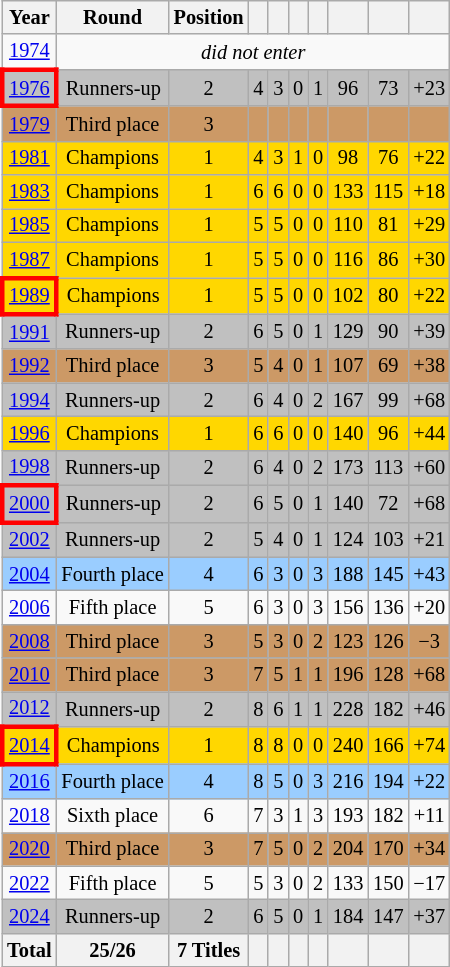<table class="wikitable" style="font-size: 90%; text-align:center; font-size:85%;">
<tr>
<th>Year</th>
<th>Round</th>
<th>Position</th>
<th></th>
<th></th>
<th></th>
<th></th>
<th></th>
<th></th>
<th></th>
</tr>
<tr>
<td> <a href='#'>1974</a></td>
<td colspan="9"><em>did not enter</em></td>
</tr>
<tr style="background:silver;">
<td style="border: 3px solid red"> <a href='#'>1976</a></td>
<td>Runners-up</td>
<td>2 </td>
<td>4</td>
<td>3</td>
<td>0</td>
<td>1</td>
<td>96</td>
<td>73</td>
<td>+23</td>
</tr>
<tr style="background:#c96;">
<td> <a href='#'>1979</a></td>
<td>Third place</td>
<td>3 </td>
<td></td>
<td></td>
<td></td>
<td></td>
<td></td>
<td></td>
<td></td>
</tr>
<tr style="background:gold;">
<td> <a href='#'>1981</a></td>
<td>Champions</td>
<td>1 </td>
<td>4</td>
<td>3</td>
<td>1</td>
<td>0</td>
<td>98</td>
<td>76</td>
<td>+22</td>
</tr>
<tr style="background:gold;">
<td> <a href='#'>1983</a></td>
<td>Champions</td>
<td>1 </td>
<td>6</td>
<td>6</td>
<td>0</td>
<td>0</td>
<td>133</td>
<td>115</td>
<td>+18</td>
</tr>
<tr style="background:gold;">
<td> <a href='#'>1985</a></td>
<td>Champions</td>
<td>1 </td>
<td>5</td>
<td>5</td>
<td>0</td>
<td>0</td>
<td>110</td>
<td>81</td>
<td>+29</td>
</tr>
<tr style="background:gold;">
<td> <a href='#'>1987</a></td>
<td>Champions</td>
<td>1 </td>
<td>5</td>
<td>5</td>
<td>0</td>
<td>0</td>
<td>116</td>
<td>86</td>
<td>+30</td>
</tr>
<tr style="background:gold;">
<td style="border: 3px solid red"> <a href='#'>1989</a></td>
<td>Champions</td>
<td>1 </td>
<td>5</td>
<td>5</td>
<td>0</td>
<td>0</td>
<td>102</td>
<td>80</td>
<td>+22</td>
</tr>
<tr style="background:silver;">
<td> <a href='#'>1991</a></td>
<td>Runners-up</td>
<td>2 </td>
<td>6</td>
<td>5</td>
<td>0</td>
<td>1</td>
<td>129</td>
<td>90</td>
<td>+39</td>
</tr>
<tr style="background:#c96;">
<td> <a href='#'>1992</a></td>
<td>Third place</td>
<td>3 </td>
<td>5</td>
<td>4</td>
<td>0</td>
<td>1</td>
<td>107</td>
<td>69</td>
<td>+38</td>
</tr>
<tr style="background:silver;">
<td> <a href='#'>1994</a></td>
<td>Runners-up</td>
<td>2 </td>
<td>6</td>
<td>4</td>
<td>0</td>
<td>2</td>
<td>167</td>
<td>99</td>
<td>+68</td>
</tr>
<tr style="background:gold;">
<td> <a href='#'>1996</a></td>
<td>Champions</td>
<td>1 </td>
<td>6</td>
<td>6</td>
<td>0</td>
<td>0</td>
<td>140</td>
<td>96</td>
<td>+44</td>
</tr>
<tr style="background:silver;">
<td> <a href='#'>1998</a></td>
<td>Runners-up</td>
<td>2 </td>
<td>6</td>
<td>4</td>
<td>0</td>
<td>2</td>
<td>173</td>
<td>113</td>
<td>+60</td>
</tr>
<tr style="background:silver;">
<td style="border: 3px solid red"> <a href='#'>2000</a></td>
<td>Runners-up</td>
<td>2 </td>
<td>6</td>
<td>5</td>
<td>0</td>
<td>1</td>
<td>140</td>
<td>72</td>
<td>+68</td>
</tr>
<tr style="background:silver;">
<td> <a href='#'>2002</a></td>
<td>Runners-up</td>
<td>2 </td>
<td>5</td>
<td>4</td>
<td>0</td>
<td>1</td>
<td>124</td>
<td>103</td>
<td>+21</td>
</tr>
<tr style="background:#9acdff;">
<td> <a href='#'>2004</a></td>
<td>Fourth place</td>
<td>4</td>
<td>6</td>
<td>3</td>
<td>0</td>
<td>3</td>
<td>188</td>
<td>145</td>
<td>+43</td>
</tr>
<tr>
<td> <a href='#'>2006</a></td>
<td>Fifth place</td>
<td>5</td>
<td>6</td>
<td>3</td>
<td>0</td>
<td>3</td>
<td>156</td>
<td>136</td>
<td>+20</td>
</tr>
<tr style="background:#c96;">
<td> <a href='#'>2008</a></td>
<td>Third place</td>
<td>3 </td>
<td>5</td>
<td>3</td>
<td>0</td>
<td>2</td>
<td>123</td>
<td>126</td>
<td>−3</td>
</tr>
<tr style="background:#c96;">
<td> <a href='#'>2010</a></td>
<td>Third place</td>
<td>3 </td>
<td>7</td>
<td>5</td>
<td>1</td>
<td>1</td>
<td>196</td>
<td>128</td>
<td>+68</td>
</tr>
<tr style="background:silver;">
<td> <a href='#'>2012</a></td>
<td>Runners-up</td>
<td>2 </td>
<td>8</td>
<td>6</td>
<td>1</td>
<td>1</td>
<td>228</td>
<td>182</td>
<td>+46</td>
</tr>
<tr style="background:gold;">
<td style="border: 3px solid red"> <a href='#'>2014</a></td>
<td>Champions</td>
<td>1 </td>
<td>8</td>
<td>8</td>
<td>0</td>
<td>0</td>
<td>240</td>
<td>166</td>
<td>+74</td>
</tr>
<tr style="background:#9acdff;">
<td> <a href='#'>2016</a></td>
<td>Fourth place</td>
<td>4</td>
<td>8</td>
<td>5</td>
<td>0</td>
<td>3</td>
<td>216</td>
<td>194</td>
<td>+22</td>
</tr>
<tr>
<td> <a href='#'>2018</a></td>
<td>Sixth place</td>
<td>6</td>
<td>7</td>
<td>3</td>
<td>1</td>
<td>3</td>
<td>193</td>
<td>182</td>
<td>+11</td>
</tr>
<tr style="background:#c96;">
<td> <a href='#'>2020</a></td>
<td>Third place</td>
<td>3 </td>
<td>7</td>
<td>5</td>
<td>0</td>
<td>2</td>
<td>204</td>
<td>170</td>
<td>+34</td>
</tr>
<tr>
<td> <a href='#'>2022</a></td>
<td>Fifth place</td>
<td>5</td>
<td>5</td>
<td>3</td>
<td>0</td>
<td>2</td>
<td>133</td>
<td>150</td>
<td>−17</td>
</tr>
<tr style="background:silver;">
<td> <a href='#'>2024</a></td>
<td>Runners-up</td>
<td>2 </td>
<td>6</td>
<td>5</td>
<td>0</td>
<td>1</td>
<td>184</td>
<td>147</td>
<td>+37</td>
</tr>
<tr>
<th>Total</th>
<th>25/26</th>
<th>7 Titles</th>
<th></th>
<th></th>
<th></th>
<th></th>
<th></th>
<th></th>
<th></th>
</tr>
</table>
